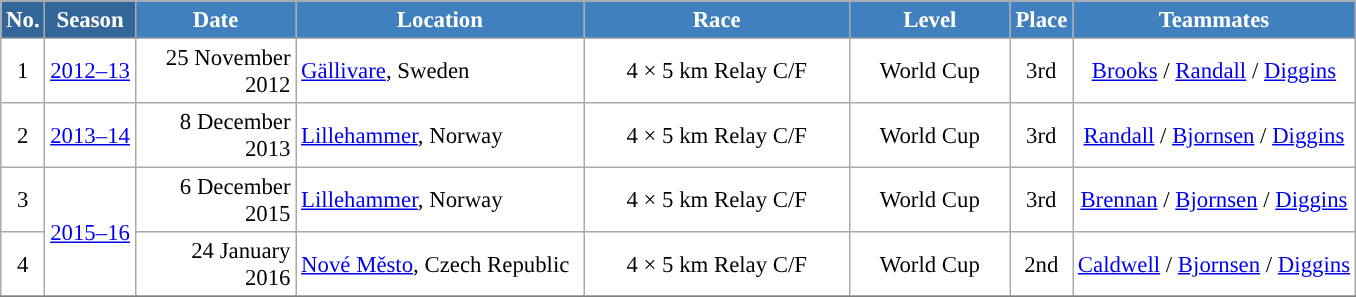<table class="wikitable sortable" style="font-size:95%; text-align:center; border:grey solid 1px; border-collapse:collapse; background:#ffffff;">
<tr style="background:#efefef;">
<th style="background-color:#369; color:white;">No.</th>
<th style="background-color:#369; color:white;">Season</th>
<th style="background-color:#4180be; color:white; width:100px;">Date</th>
<th style="background-color:#4180be; color:white; width:185px;">Location</th>
<th style="background-color:#4180be; color:white; width:170px;">Race</th>
<th style="background-color:#4180be; color:white; width:100px;">Level</th>
<th style="background-color:#4180be; color:white;">Place</th>
<th style="background-color:#4180be; color:white;">Teammates</th>
</tr>
<tr>
<td align=center>1</td>
<td rowspan=1 align=center><a href='#'>2012–13</a></td>
<td align=right>25 November 2012</td>
<td align=left> <a href='#'>Gällivare</a>, Sweden</td>
<td>4 × 5 km Relay C/F</td>
<td>World Cup</td>
<td>3rd</td>
<td><a href='#'>Brooks</a> / <a href='#'>Randall</a> / <a href='#'>Diggins</a></td>
</tr>
<tr>
<td align=center>2</td>
<td rowspan=1 align=center><a href='#'>2013–14</a></td>
<td align=right>8 December 2013</td>
<td align=left> <a href='#'>Lillehammer</a>, Norway</td>
<td>4 × 5 km Relay C/F</td>
<td>World Cup</td>
<td>3rd</td>
<td><a href='#'>Randall</a> / <a href='#'>Bjornsen</a> / <a href='#'>Diggins</a></td>
</tr>
<tr>
<td align=center>3</td>
<td rowspan=2 align=center><a href='#'>2015–16</a></td>
<td align=right>6 December 2015</td>
<td align=left> <a href='#'>Lillehammer</a>, Norway</td>
<td>4 × 5 km Relay C/F</td>
<td>World Cup</td>
<td>3rd</td>
<td><a href='#'>Brennan</a> / <a href='#'>Bjornsen</a> / <a href='#'>Diggins</a></td>
</tr>
<tr>
<td align=center>4</td>
<td align=right>24 January 2016</td>
<td align=left> <a href='#'>Nové Město</a>, Czech Republic</td>
<td>4 × 5 km Relay C/F</td>
<td>World Cup</td>
<td>2nd</td>
<td><a href='#'>Caldwell</a> / <a href='#'>Bjornsen</a> / <a href='#'>Diggins</a></td>
</tr>
<tr>
</tr>
</table>
